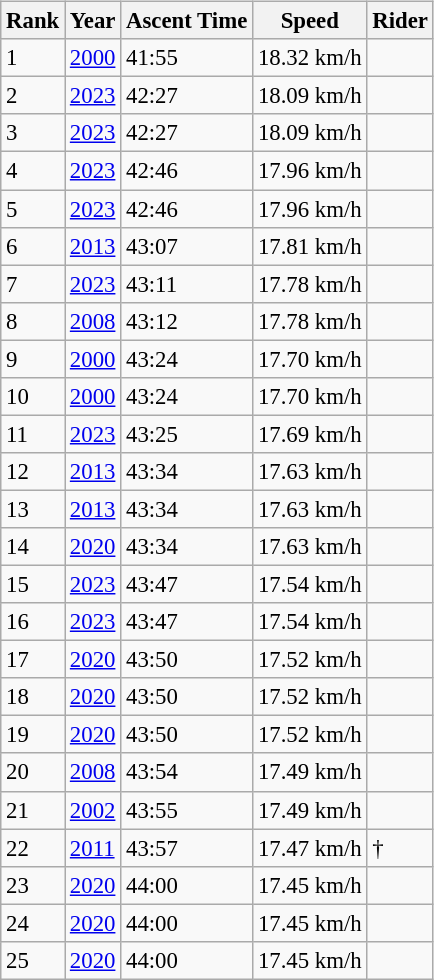<table class="wikitable" style="font-size:95%; float:left;">
<tr>
<th>Rank</th>
<th>Year</th>
<th>Ascent Time</th>
<th>Speed</th>
<th>Rider</th>
</tr>
<tr>
<td>1</td>
<td><a href='#'>2000</a></td>
<td>41:55</td>
<td>18.32 km/h</td>
<td></td>
</tr>
<tr>
<td>2</td>
<td><a href='#'>2023</a></td>
<td>42:27</td>
<td>18.09 km/h</td>
<td></td>
</tr>
<tr>
<td>3</td>
<td><a href='#'>2023</a></td>
<td>42:27</td>
<td>18.09 km/h</td>
<td></td>
</tr>
<tr>
<td>4</td>
<td><a href='#'>2023</a></td>
<td>42:46</td>
<td>17.96 km/h</td>
<td></td>
</tr>
<tr>
<td>5</td>
<td><a href='#'>2023</a></td>
<td>42:46</td>
<td>17.96 km/h</td>
<td></td>
</tr>
<tr>
<td>6</td>
<td><a href='#'>2013</a></td>
<td>43:07</td>
<td>17.81 km/h</td>
<td></td>
</tr>
<tr>
<td>7</td>
<td><a href='#'>2023</a></td>
<td>43:11</td>
<td>17.78 km/h</td>
<td></td>
</tr>
<tr>
<td>8</td>
<td><a href='#'>2008</a></td>
<td>43:12</td>
<td>17.78 km/h</td>
<td></td>
</tr>
<tr>
<td>9</td>
<td><a href='#'>2000</a></td>
<td>43:24</td>
<td>17.70 km/h</td>
<td></td>
</tr>
<tr>
<td>10</td>
<td><a href='#'>2000</a></td>
<td>43:24</td>
<td>17.70 km/h</td>
<td></td>
</tr>
<tr>
<td>11</td>
<td><a href='#'>2023</a></td>
<td>43:25</td>
<td>17.69 km/h</td>
<td></td>
</tr>
<tr>
<td>12</td>
<td><a href='#'>2013</a></td>
<td>43:34</td>
<td>17.63 km/h</td>
<td></td>
</tr>
<tr>
<td>13</td>
<td><a href='#'>2013</a></td>
<td>43:34</td>
<td>17.63 km/h</td>
<td></td>
</tr>
<tr>
<td>14</td>
<td><a href='#'>2020</a></td>
<td>43:34</td>
<td>17.63 km/h</td>
<td></td>
</tr>
<tr>
<td>15</td>
<td><a href='#'>2023</a></td>
<td>43:47</td>
<td>17.54 km/h</td>
<td></td>
</tr>
<tr>
<td>16</td>
<td><a href='#'>2023</a></td>
<td>43:47</td>
<td>17.54 km/h</td>
<td></td>
</tr>
<tr>
<td>17</td>
<td><a href='#'>2020</a></td>
<td>43:50</td>
<td>17.52 km/h</td>
<td></td>
</tr>
<tr>
<td>18</td>
<td><a href='#'>2020</a></td>
<td>43:50</td>
<td>17.52 km/h</td>
<td></td>
</tr>
<tr>
<td>19</td>
<td><a href='#'>2020</a></td>
<td>43:50</td>
<td>17.52 km/h</td>
<td></td>
</tr>
<tr>
<td>20</td>
<td><a href='#'>2008</a></td>
<td>43:54</td>
<td>17.49 km/h</td>
<td></td>
</tr>
<tr>
<td>21</td>
<td><a href='#'>2002</a></td>
<td>43:55</td>
<td>17.49 km/h</td>
<td></td>
</tr>
<tr>
<td>22</td>
<td><a href='#'>2011</a></td>
<td>43:57</td>
<td>17.47 km/h</td>
<td>†</td>
</tr>
<tr>
<td>23</td>
<td><a href='#'>2020</a></td>
<td>44:00</td>
<td>17.45 km/h</td>
<td></td>
</tr>
<tr>
<td>24</td>
<td><a href='#'>2020</a></td>
<td>44:00</td>
<td>17.45 km/h</td>
<td></td>
</tr>
<tr>
<td>25</td>
<td><a href='#'>2020</a></td>
<td>44:00</td>
<td>17.45 km/h</td>
<td></td>
</tr>
</table>
